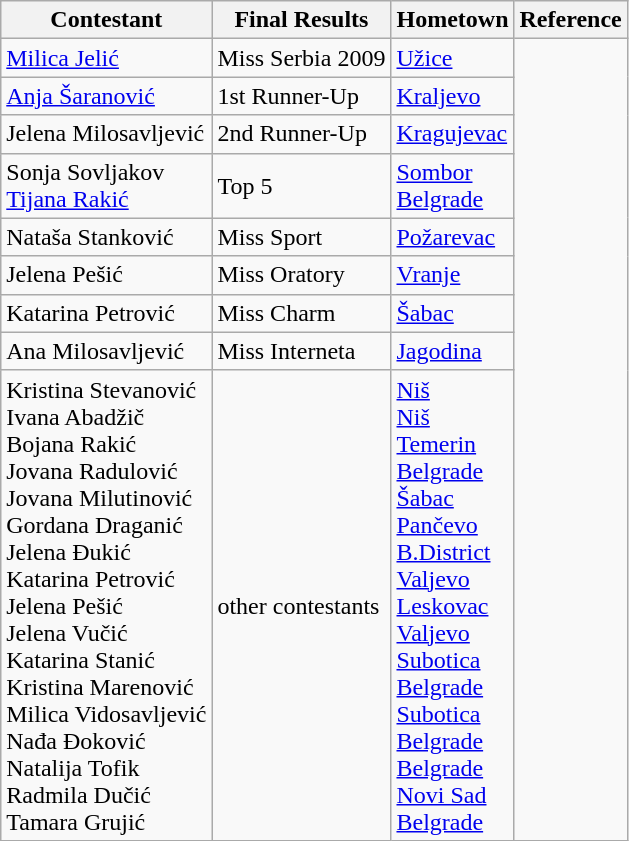<table class="wikitable sortable">
<tr>
<th>Contestant</th>
<th>Final Results</th>
<th>Hometown</th>
<th>Reference</th>
</tr>
<tr>
<td><a href='#'>Milica Jelić</a></td>
<td>Miss Serbia 2009</td>
<td><a href='#'>Užice</a></td>
<td rowspan="9"></td>
</tr>
<tr>
<td><a href='#'>Anja Šaranović</a></td>
<td>1st Runner-Up</td>
<td><a href='#'>Kraljevo</a></td>
</tr>
<tr>
<td>Jelena Milosavljević</td>
<td>2nd Runner-Up</td>
<td><a href='#'>Kragujevac</a></td>
</tr>
<tr>
<td>Sonja Sovljakov <br> <a href='#'>Tijana Rakić</a></td>
<td>Top 5</td>
<td><a href='#'>Sombor</a><br><a href='#'>Belgrade</a></td>
</tr>
<tr>
<td>Nataša Stanković</td>
<td>Miss Sport</td>
<td><a href='#'>Požarevac</a></td>
</tr>
<tr>
<td>Jelena Pešić</td>
<td>Miss Oratory</td>
<td><a href='#'>Vranje</a></td>
</tr>
<tr>
<td>Katarina Petrović</td>
<td>Miss Charm</td>
<td><a href='#'>Šabac</a></td>
</tr>
<tr>
<td>Ana Milosavljević</td>
<td>Miss Interneta</td>
<td><a href='#'>Jagodina</a></td>
</tr>
<tr>
<td>Kristina Stevanović  <br>  Ivana Abadžič <br>  Bojana Rakić <br>  Jovana Radulović  <br> Jovana Milutinović  <br> Gordana Draganić  <br> Jelena Đukić  <br>  Katarina Petrović  <br>  Jelena Pešić  <br> Jelena Vučić <br>  Katarina Stanić   <br> Kristina Marenović <br> Milica Vidosavljević <br> Nađa Đoković  <br> Natalija Tofik <br> Radmila Dučić   <br> Tamara Grujić</td>
<td>other contestants</td>
<td><a href='#'>Niš</a><br><a href='#'>Niš</a><br><a href='#'>Temerin</a><br><a href='#'>Belgrade</a><br><a href='#'>Šabac</a><br><a href='#'>Pančevo</a> <br><a href='#'>B.District</a><br><a href='#'>Valjevo</a><br><a href='#'>Leskovac</a><br><a href='#'>Valjevo</a><br><a href='#'>Subotica</a><br><a href='#'>Belgrade</a><br><a href='#'>Subotica</a><br><a href='#'>Belgrade</a><br><a href='#'>Belgrade</a> <br><a href='#'>Novi Sad</a><br><a href='#'>Belgrade</a></td>
</tr>
</table>
